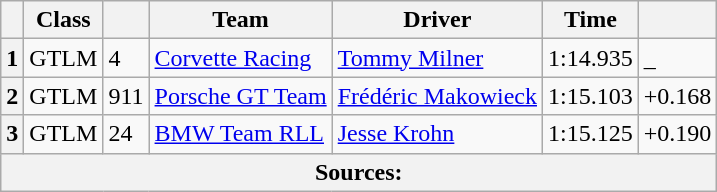<table class="wikitable">
<tr>
<th scope="col"></th>
<th scope="col">Class</th>
<th scope="col"></th>
<th scope="col">Team</th>
<th scope="col">Driver</th>
<th scope="col">Time</th>
<th scope="col"></th>
</tr>
<tr>
<th scope="row">1</th>
<td>GTLM</td>
<td>4</td>
<td><a href='#'>Corvette Racing</a></td>
<td><a href='#'>Tommy Milner</a></td>
<td>1:14.935</td>
<td>_</td>
</tr>
<tr>
<th scope="row">2</th>
<td>GTLM</td>
<td>911</td>
<td><a href='#'>Porsche GT Team</a></td>
<td><a href='#'>Frédéric Makowieck</a></td>
<td>1:15.103</td>
<td>+0.168</td>
</tr>
<tr>
<th scope="row">3</th>
<td>GTLM</td>
<td>24</td>
<td><a href='#'>BMW Team RLL</a></td>
<td><a href='#'>Jesse Krohn</a></td>
<td>1:15.125</td>
<td>+0.190</td>
</tr>
<tr>
<th colspan="7">Sources:</th>
</tr>
</table>
